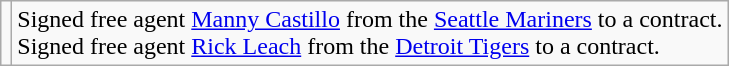<table class="wikitable">
<tr>
<td></td>
<td>Signed free agent <a href='#'>Manny Castillo</a> from the <a href='#'>Seattle Mariners</a> to a contract. <br>Signed free agent <a href='#'>Rick Leach</a> from the <a href='#'>Detroit Tigers</a> to a contract.</td>
</tr>
</table>
